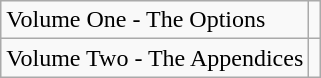<table class="wikitable">
<tr>
<td>Volume One - The Options</td>
<td></td>
</tr>
<tr>
<td>Volume Two - The Appendices</td>
<td></td>
</tr>
</table>
